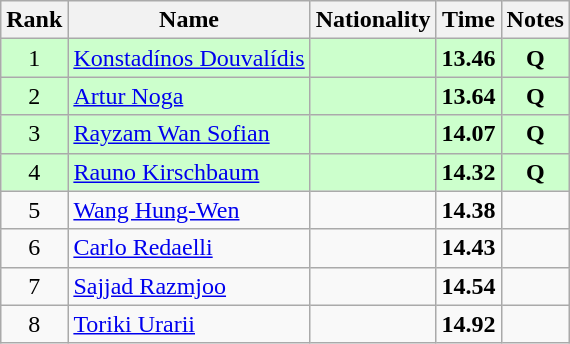<table class="wikitable sortable" style="text-align:center">
<tr>
<th>Rank</th>
<th>Name</th>
<th>Nationality</th>
<th>Time</th>
<th>Notes</th>
</tr>
<tr bgcolor=ccffcc>
<td>1</td>
<td align=left><a href='#'>Konstadínos Douvalídis</a></td>
<td align=left></td>
<td><strong>13.46</strong></td>
<td><strong>Q</strong></td>
</tr>
<tr bgcolor=ccffcc>
<td>2</td>
<td align=left><a href='#'>Artur Noga</a></td>
<td align=left></td>
<td><strong>13.64</strong></td>
<td><strong>Q</strong></td>
</tr>
<tr bgcolor=ccffcc>
<td>3</td>
<td align=left><a href='#'>Rayzam Wan Sofian</a></td>
<td align=left></td>
<td><strong>14.07</strong></td>
<td><strong>Q</strong></td>
</tr>
<tr bgcolor=ccffcc>
<td>4</td>
<td align=left><a href='#'>Rauno Kirschbaum</a></td>
<td align=left></td>
<td><strong>14.32</strong></td>
<td><strong>Q</strong></td>
</tr>
<tr>
<td>5</td>
<td align=left><a href='#'>Wang Hung-Wen</a></td>
<td align=left></td>
<td><strong>14.38</strong></td>
<td></td>
</tr>
<tr>
<td>6</td>
<td align=left><a href='#'>Carlo Redaelli</a></td>
<td align=left></td>
<td><strong>14.43</strong></td>
<td></td>
</tr>
<tr>
<td>7</td>
<td align=left><a href='#'>Sajjad Razmjoo</a></td>
<td align=left></td>
<td><strong>14.54</strong></td>
<td></td>
</tr>
<tr>
<td>8</td>
<td align=left><a href='#'>Toriki Urarii</a></td>
<td align=left></td>
<td><strong>14.92</strong></td>
<td></td>
</tr>
</table>
